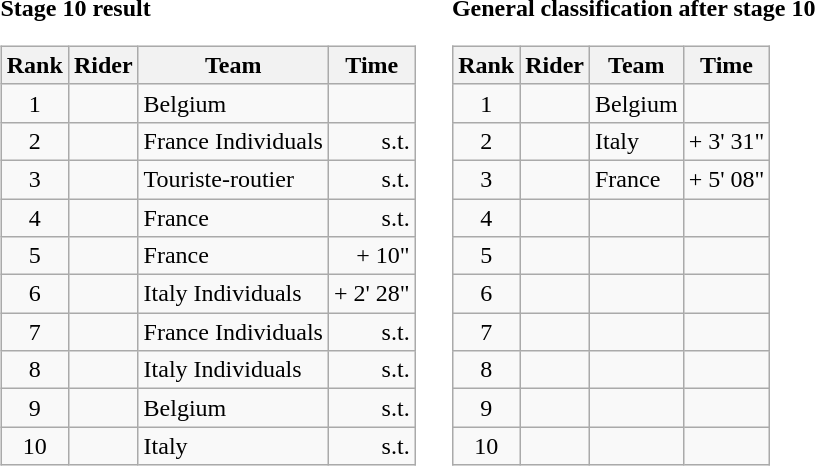<table>
<tr>
<td><strong>Stage 10 result</strong><br><table class="wikitable">
<tr>
<th scope="col">Rank</th>
<th scope="col">Rider</th>
<th scope="col">Team</th>
<th scope="col">Time</th>
</tr>
<tr>
<td style="text-align:center;">1</td>
<td></td>
<td>Belgium</td>
<td style="text-align:right;"></td>
</tr>
<tr>
<td style="text-align:center;">2</td>
<td></td>
<td>France Individuals</td>
<td style="text-align:right;">s.t.</td>
</tr>
<tr>
<td style="text-align:center;">3</td>
<td></td>
<td>Touriste-routier</td>
<td style="text-align:right;">s.t.</td>
</tr>
<tr>
<td style="text-align:center;">4</td>
<td></td>
<td>France</td>
<td style="text-align:right;">s.t.</td>
</tr>
<tr>
<td style="text-align:center;">5</td>
<td></td>
<td>France</td>
<td style="text-align:right;">+ 10"</td>
</tr>
<tr>
<td style="text-align:center;">6</td>
<td></td>
<td>Italy Individuals</td>
<td style="text-align:right;">+ 2' 28"</td>
</tr>
<tr>
<td style="text-align:center;">7</td>
<td></td>
<td>France Individuals</td>
<td style="text-align:right;">s.t.</td>
</tr>
<tr>
<td style="text-align:center;">8</td>
<td></td>
<td>Italy Individuals</td>
<td style="text-align:right;">s.t.</td>
</tr>
<tr>
<td style="text-align:center;">9</td>
<td></td>
<td>Belgium</td>
<td style="text-align:right;">s.t.</td>
</tr>
<tr>
<td style="text-align:center;">10</td>
<td></td>
<td>Italy</td>
<td style="text-align:right;">s.t.</td>
</tr>
</table>
</td>
<td></td>
<td><strong>General classification after stage 10</strong><br><table class="wikitable">
<tr>
<th scope="col">Rank</th>
<th scope="col">Rider</th>
<th scope="col">Team</th>
<th scope="col">Time</th>
</tr>
<tr>
<td style="text-align:center;">1</td>
<td></td>
<td>Belgium</td>
<td style="text-align:right;"></td>
</tr>
<tr>
<td style="text-align:center;">2</td>
<td></td>
<td>Italy</td>
<td style="text-align:right;">+ 3' 31"</td>
</tr>
<tr>
<td style="text-align:center;">3</td>
<td></td>
<td>France</td>
<td style="text-align:right;">+ 5' 08"</td>
</tr>
<tr>
<td style="text-align:center;">4</td>
<td></td>
<td></td>
<td></td>
</tr>
<tr>
<td style="text-align:center;">5</td>
<td></td>
<td></td>
<td></td>
</tr>
<tr>
<td style="text-align:center;">6</td>
<td></td>
<td></td>
<td></td>
</tr>
<tr>
<td style="text-align:center;">7</td>
<td></td>
<td></td>
<td></td>
</tr>
<tr>
<td style="text-align:center;">8</td>
<td></td>
<td></td>
<td></td>
</tr>
<tr>
<td style="text-align:center;">9</td>
<td></td>
<td></td>
<td></td>
</tr>
<tr>
<td style="text-align:center;">10</td>
<td></td>
<td></td>
<td></td>
</tr>
</table>
</td>
</tr>
</table>
